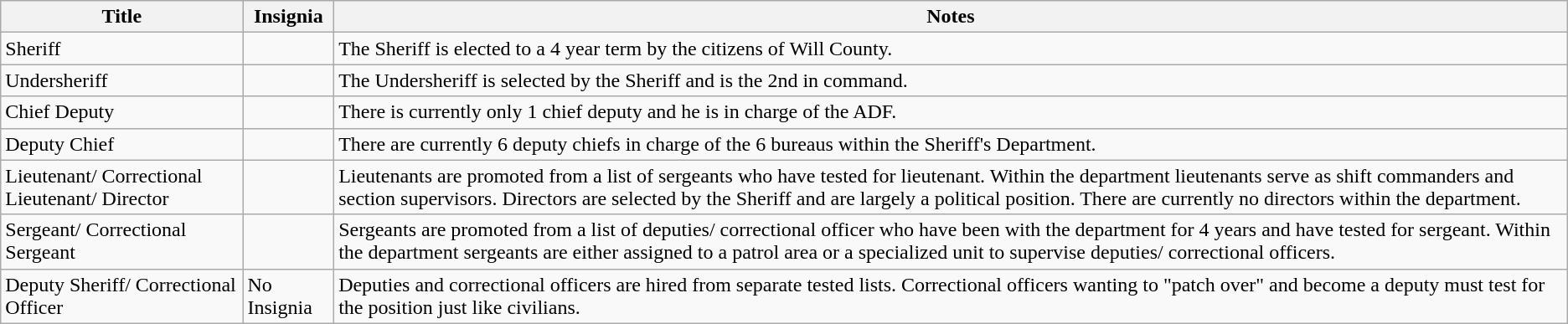<table class="wikitable">
<tr>
<th>Title</th>
<th>Insignia</th>
<th>Notes</th>
</tr>
<tr>
<td>Sheriff</td>
<td></td>
<td>The Sheriff is elected to a 4 year term by the citizens of Will County.</td>
</tr>
<tr>
<td>Undersheriff</td>
<td></td>
<td>The Undersheriff is selected by the Sheriff and is the 2nd in command.</td>
</tr>
<tr>
<td>Chief Deputy</td>
<td></td>
<td>There is currently only 1 chief deputy and he is in charge of the ADF.</td>
</tr>
<tr>
<td>Deputy Chief</td>
<td></td>
<td>There are currently 6 deputy chiefs in charge of the 6 bureaus within the Sheriff's Department.</td>
</tr>
<tr>
<td>Lieutenant/ Correctional Lieutenant/ Director</td>
<td></td>
<td>Lieutenants are promoted from a list of sergeants who have tested for lieutenant. Within the department lieutenants serve as shift commanders and section supervisors. Directors are selected by the Sheriff and are largely a political position. There are currently no directors within the department.</td>
</tr>
<tr>
<td>Sergeant/ Correctional Sergeant</td>
<td></td>
<td>Sergeants are promoted from a list of deputies/ correctional officer who have been with the department for 4 years and have tested for sergeant. Within the department sergeants are either assigned to a patrol area or a specialized unit to supervise deputies/ correctional officers.</td>
</tr>
<tr>
<td>Deputy Sheriff/ Correctional Officer</td>
<td>No Insignia</td>
<td>Deputies and correctional officers are hired from separate tested lists. Correctional officers wanting to "patch over" and become a deputy must test for the position just like civilians.</td>
</tr>
</table>
